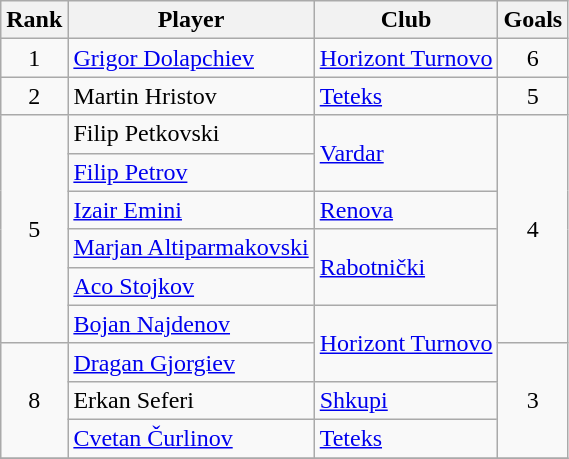<table class="wikitable" style="text-align:center">
<tr>
<th>Rank</th>
<th>Player</th>
<th>Club</th>
<th>Goals</th>
</tr>
<tr>
<td rowspan=>1</td>
<td align="left"> <a href='#'>Grigor Dolapchiev</a></td>
<td align="left"><a href='#'>Horizont Turnovo</a></td>
<td rowspan=>6</td>
</tr>
<tr>
<td rowspan=>2</td>
<td align="left"> Martin Hristov</td>
<td align="left"><a href='#'>Teteks</a></td>
<td rowspan=>5</td>
</tr>
<tr>
<td rowspan="6">5</td>
<td align="left"> Filip Petkovski</td>
<td rowspan="2" align="left"><a href='#'>Vardar</a></td>
<td rowspan="6">4</td>
</tr>
<tr>
<td align="left"> <a href='#'>Filip Petrov</a></td>
</tr>
<tr>
<td align="left"> <a href='#'>Izair Emini</a></td>
<td align="left"><a href='#'>Renova</a></td>
</tr>
<tr>
<td align="left"> <a href='#'>Marjan Altiparmakovski</a></td>
<td rowspan="2" align="left"><a href='#'>Rabotnički</a></td>
</tr>
<tr>
<td align="left"> <a href='#'>Aco Stojkov</a></td>
</tr>
<tr>
<td align="left"> <a href='#'>Bojan Najdenov</a></td>
<td rowspan="2" align="left"><a href='#'>Horizont Turnovo</a></td>
</tr>
<tr>
<td rowspan="3">8</td>
<td align="left"> <a href='#'>Dragan Gjorgiev</a></td>
<td rowspan="3">3</td>
</tr>
<tr>
<td align="left"> Erkan Seferi</td>
<td align="left"><a href='#'>Shkupi</a></td>
</tr>
<tr>
<td align="left"> <a href='#'>Cvetan Čurlinov</a></td>
<td align="left"><a href='#'>Teteks</a></td>
</tr>
<tr>
</tr>
</table>
